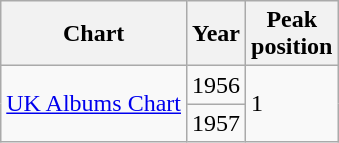<table class="wikitable sortable">
<tr>
<th>Chart</th>
<th>Year</th>
<th>Peak<br>position</th>
</tr>
<tr>
<td rowspan="2"><a href='#'>UK Albums Chart</a></td>
<td align="left">1956</td>
<td rowspan="2">1</td>
</tr>
<tr>
<td align="left">1957</td>
</tr>
</table>
